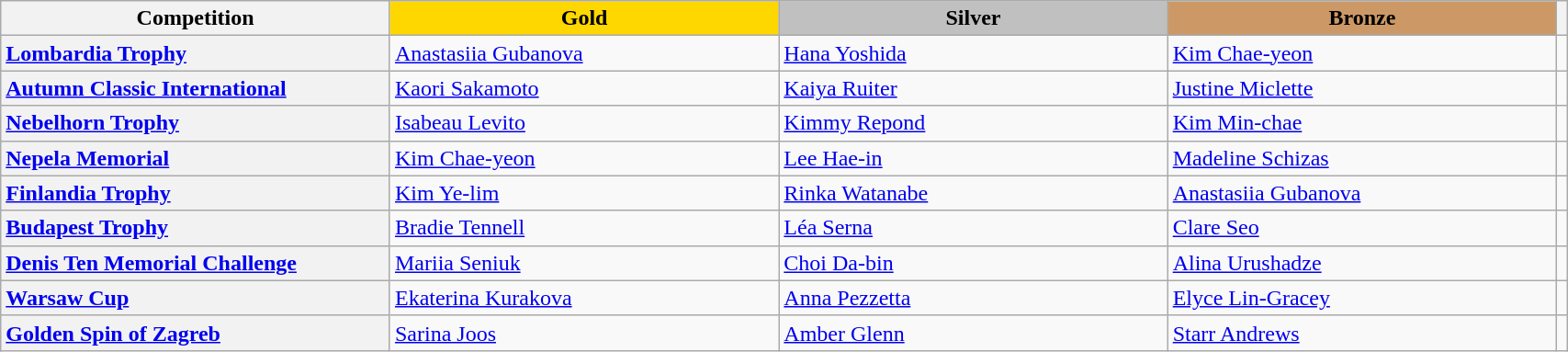<table class="wikitable unsortable" style="text-align:left; width:90%">
<tr>
<th scope="col" style="text-align:center; width:25%">Competition</th>
<td scope="col" style="text-align:center; width:25%; background:gold"><strong>Gold</strong></td>
<td scope="col" style="text-align:center; width:25%; background:silver"><strong>Silver</strong></td>
<td scope="col" style="text-align:center; width:25%; background:#c96"><strong>Bronze</strong></td>
<th scope="col" style="text-align:center"></th>
</tr>
<tr>
<th scope="row" style="text-align:left"> <a href='#'>Lombardia Trophy</a></th>
<td> <a href='#'>Anastasiia Gubanova</a></td>
<td> <a href='#'>Hana Yoshida</a></td>
<td> <a href='#'>Kim Chae-yeon</a></td>
<td></td>
</tr>
<tr>
<th scope="row" style="text-align:left"> <a href='#'>Autumn Classic International</a></th>
<td> <a href='#'>Kaori Sakamoto</a></td>
<td> <a href='#'>Kaiya Ruiter</a></td>
<td> <a href='#'>Justine Miclette</a></td>
<td></td>
</tr>
<tr>
<th scope="row" style="text-align:left"> <a href='#'>Nebelhorn Trophy</a></th>
<td> <a href='#'>Isabeau Levito</a></td>
<td> <a href='#'>Kimmy Repond</a></td>
<td> <a href='#'>Kim Min-chae</a></td>
<td></td>
</tr>
<tr>
<th scope="row" style="text-align:left"> <a href='#'>Nepela Memorial</a></th>
<td> <a href='#'>Kim Chae-yeon</a></td>
<td> <a href='#'>Lee Hae-in</a></td>
<td> <a href='#'>Madeline Schizas</a></td>
<td></td>
</tr>
<tr>
<th scope="row" style="text-align:left"> <a href='#'>Finlandia Trophy</a></th>
<td> <a href='#'>Kim Ye-lim</a></td>
<td> <a href='#'>Rinka Watanabe</a></td>
<td> <a href='#'>Anastasiia Gubanova</a></td>
<td></td>
</tr>
<tr>
<th scope="row" style="text-align:left"> <a href='#'>Budapest Trophy</a></th>
<td> <a href='#'>Bradie Tennell</a></td>
<td> <a href='#'>Léa Serna</a></td>
<td> <a href='#'>Clare Seo</a></td>
<td></td>
</tr>
<tr>
<th scope="row" style="text-align:left"> <a href='#'>Denis Ten Memorial Challenge</a></th>
<td> <a href='#'>Mariia Seniuk</a></td>
<td> <a href='#'>Choi Da-bin</a></td>
<td> <a href='#'>Alina Urushadze</a></td>
<td></td>
</tr>
<tr>
<th scope="row" style="text-align:left"> <a href='#'>Warsaw Cup</a></th>
<td> <a href='#'>Ekaterina Kurakova</a></td>
<td> <a href='#'>Anna Pezzetta</a></td>
<td> <a href='#'>Elyce Lin-Gracey</a></td>
<td></td>
</tr>
<tr>
<th scope="row" style="text-align:left"> <a href='#'>Golden Spin of Zagreb</a></th>
<td> <a href='#'>Sarina Joos</a></td>
<td> <a href='#'>Amber Glenn</a></td>
<td> <a href='#'>Starr Andrews</a></td>
<td></td>
</tr>
</table>
